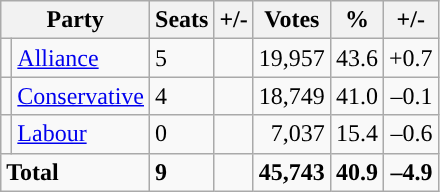<table class="wikitable sortable">
<tr>
<th colspan="2">Party</th>
<th>Seats</th>
<th>+/-</th>
<th>Votes</th>
<th>%</th>
<th>+/-</th>
</tr>
<tr>
<td style="background-color: "></td>
<td><a href='#'>Alliance</a></td>
<td>5</td>
<td></td>
<td style="text-align:right;">19,957</td>
<td style="text-align:right;">43.6</td>
<td style="text-align:right;">+0.7</td>
</tr>
<tr>
<td style="background-color: "></td>
<td><a href='#'>Conservative</a></td>
<td>4</td>
<td></td>
<td style="text-align:right;">18,749</td>
<td style="text-align:right;">41.0</td>
<td style="text-align:right;">–0.1</td>
</tr>
<tr>
<td style="background-color: "></td>
<td><a href='#'>Labour</a></td>
<td>0</td>
<td></td>
<td style="text-align:right;">7,037</td>
<td style="text-align:right;">15.4</td>
<td style="text-align:right;">–0.6</td>
</tr>
<tr>
<td colspan="2"><strong>Total</strong></td>
<td><strong>9</strong></td>
<td></td>
<td style="text-align:right;"><strong>45,743</strong></td>
<td style="text-align:right;"><strong>40.9</strong></td>
<td style="text-align:right;"><strong>–4.9</strong></td>
</tr>
</table>
